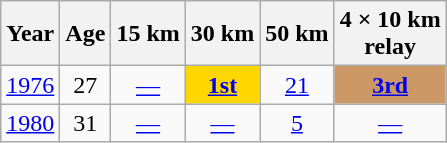<table class="wikitable" style="text-align: center;">
<tr>
<th scope="col">Year</th>
<th scope="col">Age</th>
<th scope="col">15 km</th>
<th scope="col">30 km</th>
<th scope="col">50 km</th>
<th scope="col">4 × 10 km<br>relay</th>
</tr>
<tr>
<td><a href='#'>1976</a></td>
<td>27</td>
<td><a href='#'>—</a></td>
<td style="background-color: gold;"><a href='#'><strong>1st</strong></a></td>
<td><a href='#'>21</a></td>
<td style="background-color: #C96;"><a href='#'><strong>3rd</strong></a></td>
</tr>
<tr>
<td><a href='#'>1980</a></td>
<td>31</td>
<td><a href='#'>—</a></td>
<td><a href='#'>—</a></td>
<td><a href='#'>5</a></td>
<td><a href='#'>—</a></td>
</tr>
</table>
